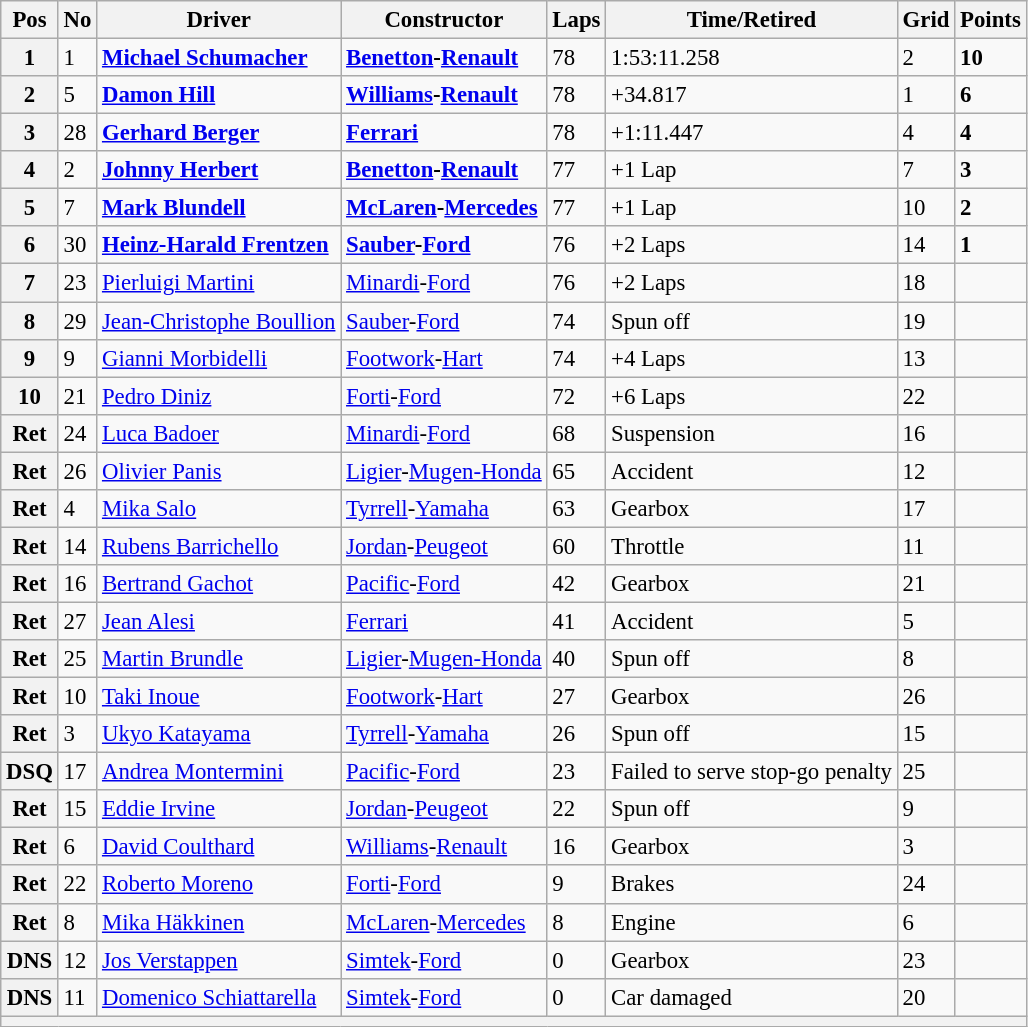<table class="wikitable" style="font-size: 95%;">
<tr>
<th>Pos</th>
<th>No</th>
<th>Driver</th>
<th>Constructor</th>
<th>Laps</th>
<th>Time/Retired</th>
<th>Grid</th>
<th>Points</th>
</tr>
<tr>
<th>1</th>
<td>1</td>
<td> <strong><a href='#'>Michael Schumacher</a></strong></td>
<td><strong><a href='#'>Benetton</a>-<a href='#'>Renault</a></strong></td>
<td>78</td>
<td>1:53:11.258</td>
<td>2</td>
<td><strong>10</strong></td>
</tr>
<tr>
<th>2</th>
<td>5</td>
<td> <strong><a href='#'>Damon Hill</a></strong></td>
<td><strong><a href='#'>Williams</a>-<a href='#'>Renault</a></strong></td>
<td>78</td>
<td>+34.817</td>
<td>1</td>
<td><strong>6</strong></td>
</tr>
<tr>
<th>3</th>
<td>28</td>
<td> <strong><a href='#'>Gerhard Berger</a></strong></td>
<td><strong><a href='#'>Ferrari</a></strong></td>
<td>78</td>
<td>+1:11.447</td>
<td>4</td>
<td><strong>4</strong></td>
</tr>
<tr>
<th>4</th>
<td>2</td>
<td> <strong><a href='#'>Johnny Herbert</a></strong></td>
<td><strong><a href='#'>Benetton</a>-<a href='#'>Renault</a></strong></td>
<td>77</td>
<td>+1 Lap</td>
<td>7</td>
<td><strong>3</strong></td>
</tr>
<tr>
<th>5</th>
<td>7</td>
<td> <strong><a href='#'>Mark Blundell</a></strong></td>
<td><strong><a href='#'>McLaren</a>-<a href='#'>Mercedes</a></strong></td>
<td>77</td>
<td>+1 Lap</td>
<td>10</td>
<td><strong>2</strong></td>
</tr>
<tr>
<th>6</th>
<td>30</td>
<td> <strong><a href='#'>Heinz-Harald Frentzen</a></strong></td>
<td><strong><a href='#'>Sauber</a>-<a href='#'>Ford</a></strong></td>
<td>76</td>
<td>+2 Laps</td>
<td>14</td>
<td><strong>1</strong></td>
</tr>
<tr>
<th>7</th>
<td>23</td>
<td> <a href='#'>Pierluigi Martini</a></td>
<td><a href='#'>Minardi</a>-<a href='#'>Ford</a></td>
<td>76</td>
<td>+2 Laps</td>
<td>18</td>
<td> </td>
</tr>
<tr>
<th>8</th>
<td>29</td>
<td> <a href='#'>Jean-Christophe Boullion</a></td>
<td><a href='#'>Sauber</a>-<a href='#'>Ford</a></td>
<td>74</td>
<td>Spun off</td>
<td>19</td>
<td> </td>
</tr>
<tr>
<th>9</th>
<td>9</td>
<td> <a href='#'>Gianni Morbidelli</a></td>
<td><a href='#'>Footwork</a>-<a href='#'>Hart</a></td>
<td>74</td>
<td>+4 Laps</td>
<td>13</td>
<td> </td>
</tr>
<tr>
<th>10</th>
<td>21</td>
<td> <a href='#'>Pedro Diniz</a></td>
<td><a href='#'>Forti</a>-<a href='#'>Ford</a></td>
<td>72</td>
<td>+6 Laps</td>
<td>22</td>
<td> </td>
</tr>
<tr>
<th>Ret</th>
<td>24</td>
<td> <a href='#'>Luca Badoer</a></td>
<td><a href='#'>Minardi</a>-<a href='#'>Ford</a></td>
<td>68</td>
<td>Suspension</td>
<td>16</td>
<td> </td>
</tr>
<tr>
<th>Ret</th>
<td>26</td>
<td> <a href='#'>Olivier Panis</a></td>
<td><a href='#'>Ligier</a>-<a href='#'>Mugen-Honda</a></td>
<td>65</td>
<td>Accident</td>
<td>12</td>
<td> </td>
</tr>
<tr>
<th>Ret</th>
<td>4</td>
<td> <a href='#'>Mika Salo</a></td>
<td><a href='#'>Tyrrell</a>-<a href='#'>Yamaha</a></td>
<td>63</td>
<td>Gearbox</td>
<td>17</td>
<td> </td>
</tr>
<tr>
<th>Ret</th>
<td>14</td>
<td> <a href='#'>Rubens Barrichello</a></td>
<td><a href='#'>Jordan</a>-<a href='#'>Peugeot</a></td>
<td>60</td>
<td>Throttle</td>
<td>11</td>
<td> </td>
</tr>
<tr>
<th>Ret</th>
<td>16</td>
<td> <a href='#'>Bertrand Gachot</a></td>
<td><a href='#'>Pacific</a>-<a href='#'>Ford</a></td>
<td>42</td>
<td>Gearbox</td>
<td>21</td>
<td> </td>
</tr>
<tr>
<th>Ret</th>
<td>27</td>
<td> <a href='#'>Jean Alesi</a></td>
<td><a href='#'>Ferrari</a></td>
<td>41</td>
<td>Accident</td>
<td>5</td>
<td> </td>
</tr>
<tr>
<th>Ret</th>
<td>25</td>
<td> <a href='#'>Martin Brundle</a></td>
<td><a href='#'>Ligier</a>-<a href='#'>Mugen-Honda</a></td>
<td>40</td>
<td>Spun off</td>
<td>8</td>
<td> </td>
</tr>
<tr>
<th>Ret</th>
<td>10</td>
<td> <a href='#'>Taki Inoue</a></td>
<td><a href='#'>Footwork</a>-<a href='#'>Hart</a></td>
<td>27</td>
<td>Gearbox</td>
<td>26</td>
<td> </td>
</tr>
<tr>
<th>Ret</th>
<td>3</td>
<td> <a href='#'>Ukyo Katayama</a></td>
<td><a href='#'>Tyrrell</a>-<a href='#'>Yamaha</a></td>
<td>26</td>
<td>Spun off</td>
<td>15</td>
<td> </td>
</tr>
<tr>
<th>DSQ</th>
<td>17</td>
<td> <a href='#'>Andrea Montermini</a></td>
<td><a href='#'>Pacific</a>-<a href='#'>Ford</a></td>
<td>23</td>
<td>Failed to serve stop-go penalty</td>
<td>25</td>
<td> </td>
</tr>
<tr>
<th>Ret</th>
<td>15</td>
<td> <a href='#'>Eddie Irvine</a></td>
<td><a href='#'>Jordan</a>-<a href='#'>Peugeot</a></td>
<td>22</td>
<td>Spun off</td>
<td>9</td>
<td> </td>
</tr>
<tr>
<th>Ret</th>
<td>6</td>
<td> <a href='#'>David Coulthard</a></td>
<td><a href='#'>Williams</a>-<a href='#'>Renault</a></td>
<td>16</td>
<td>Gearbox</td>
<td>3</td>
<td> </td>
</tr>
<tr>
<th>Ret</th>
<td>22</td>
<td> <a href='#'>Roberto Moreno</a></td>
<td><a href='#'>Forti</a>-<a href='#'>Ford</a></td>
<td>9</td>
<td>Brakes</td>
<td>24</td>
<td> </td>
</tr>
<tr>
<th>Ret</th>
<td>8</td>
<td> <a href='#'>Mika Häkkinen</a></td>
<td><a href='#'>McLaren</a>-<a href='#'>Mercedes</a></td>
<td>8</td>
<td>Engine</td>
<td>6</td>
<td> </td>
</tr>
<tr>
<th>DNS</th>
<td>12</td>
<td> <a href='#'>Jos Verstappen</a></td>
<td><a href='#'>Simtek</a>-<a href='#'>Ford</a></td>
<td>0</td>
<td>Gearbox</td>
<td>23</td>
<td> </td>
</tr>
<tr>
<th>DNS</th>
<td>11</td>
<td> <a href='#'>Domenico Schiattarella</a></td>
<td><a href='#'>Simtek</a>-<a href='#'>Ford</a></td>
<td>0</td>
<td>Car damaged</td>
<td>20</td>
<td> </td>
</tr>
<tr>
<th colspan=8></th>
</tr>
</table>
